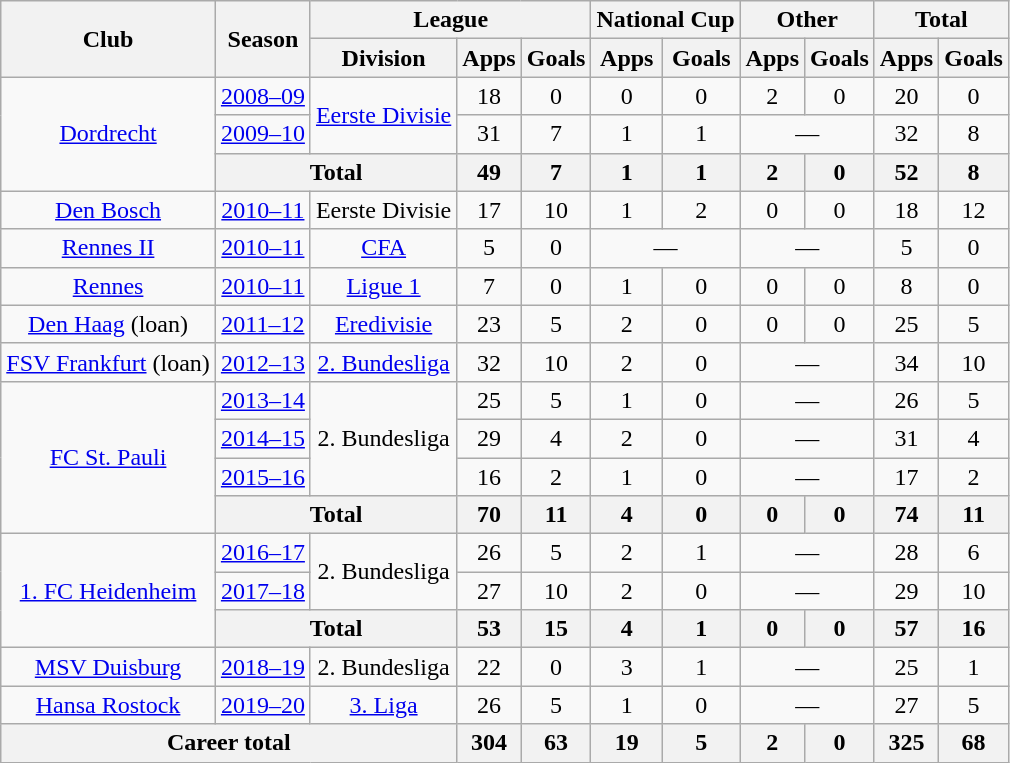<table class="wikitable" style="text-align:center">
<tr>
<th rowspan="2">Club</th>
<th rowspan="2">Season</th>
<th colspan="3">League</th>
<th colspan="2">National Cup</th>
<th colspan="2">Other</th>
<th colspan="2">Total</th>
</tr>
<tr>
<th>Division</th>
<th>Apps</th>
<th>Goals</th>
<th>Apps</th>
<th>Goals</th>
<th>Apps</th>
<th>Goals</th>
<th>Apps</th>
<th>Goals</th>
</tr>
<tr>
<td rowspan="3"><a href='#'>Dordrecht</a></td>
<td><a href='#'>2008–09</a></td>
<td rowspan="2"><a href='#'>Eerste Divisie</a></td>
<td>18</td>
<td>0</td>
<td>0</td>
<td>0</td>
<td>2</td>
<td>0</td>
<td>20</td>
<td>0</td>
</tr>
<tr>
<td><a href='#'>2009–10</a></td>
<td>31</td>
<td>7</td>
<td>1</td>
<td>1</td>
<td colspan="2">—</td>
<td>32</td>
<td>8</td>
</tr>
<tr>
<th colspan="2">Total</th>
<th>49</th>
<th>7</th>
<th>1</th>
<th>1</th>
<th>2</th>
<th>0</th>
<th>52</th>
<th>8</th>
</tr>
<tr>
<td><a href='#'>Den Bosch</a></td>
<td><a href='#'>2010–11</a></td>
<td>Eerste Divisie</td>
<td>17</td>
<td>10</td>
<td>1</td>
<td>2</td>
<td>0</td>
<td>0</td>
<td>18</td>
<td>12</td>
</tr>
<tr>
<td><a href='#'>Rennes II</a></td>
<td><a href='#'>2010–11</a></td>
<td><a href='#'>CFA</a></td>
<td>5</td>
<td>0</td>
<td colspan="2">—</td>
<td colspan="2">—</td>
<td>5</td>
<td>0</td>
</tr>
<tr>
<td><a href='#'>Rennes</a></td>
<td><a href='#'>2010–11</a></td>
<td><a href='#'>Ligue 1</a></td>
<td>7</td>
<td>0</td>
<td>1</td>
<td>0</td>
<td>0</td>
<td>0</td>
<td>8</td>
<td>0</td>
</tr>
<tr>
<td><a href='#'>Den Haag</a> (loan)</td>
<td><a href='#'>2011–12</a></td>
<td><a href='#'>Eredivisie</a></td>
<td>23</td>
<td>5</td>
<td>2</td>
<td>0</td>
<td>0</td>
<td>0</td>
<td>25</td>
<td>5</td>
</tr>
<tr>
<td><a href='#'>FSV Frankfurt</a> (loan)</td>
<td><a href='#'>2012–13</a></td>
<td><a href='#'>2. Bundesliga</a></td>
<td>32</td>
<td>10</td>
<td>2</td>
<td>0</td>
<td colspan="2">—</td>
<td>34</td>
<td>10</td>
</tr>
<tr>
<td rowspan="4"><a href='#'>FC St. Pauli</a></td>
<td><a href='#'>2013–14</a></td>
<td rowspan="3">2. Bundesliga</td>
<td>25</td>
<td>5</td>
<td>1</td>
<td>0</td>
<td colspan="2">—</td>
<td>26</td>
<td>5</td>
</tr>
<tr>
<td><a href='#'>2014–15</a></td>
<td>29</td>
<td>4</td>
<td>2</td>
<td>0</td>
<td colspan="2">—</td>
<td>31</td>
<td>4</td>
</tr>
<tr>
<td><a href='#'>2015–16</a></td>
<td>16</td>
<td>2</td>
<td>1</td>
<td>0</td>
<td colspan="2">—</td>
<td>17</td>
<td>2</td>
</tr>
<tr>
<th colspan="2">Total</th>
<th>70</th>
<th>11</th>
<th>4</th>
<th>0</th>
<th>0</th>
<th>0</th>
<th>74</th>
<th>11</th>
</tr>
<tr>
<td rowspan="3"><a href='#'>1. FC Heidenheim</a></td>
<td><a href='#'>2016–17</a></td>
<td rowspan="2">2. Bundesliga</td>
<td>26</td>
<td>5</td>
<td>2</td>
<td>1</td>
<td colspan="2">—</td>
<td>28</td>
<td>6</td>
</tr>
<tr>
<td><a href='#'>2017–18</a></td>
<td>27</td>
<td>10</td>
<td>2</td>
<td>0</td>
<td colspan="2">—</td>
<td>29</td>
<td>10</td>
</tr>
<tr>
<th colspan="2">Total</th>
<th>53</th>
<th>15</th>
<th>4</th>
<th>1</th>
<th>0</th>
<th>0</th>
<th>57</th>
<th>16</th>
</tr>
<tr>
<td><a href='#'>MSV Duisburg</a></td>
<td><a href='#'>2018–19</a></td>
<td>2. Bundesliga</td>
<td>22</td>
<td>0</td>
<td>3</td>
<td>1</td>
<td colspan="2">—</td>
<td>25</td>
<td>1</td>
</tr>
<tr>
<td><a href='#'>Hansa Rostock</a></td>
<td><a href='#'>2019–20</a></td>
<td><a href='#'>3. Liga</a></td>
<td>26</td>
<td>5</td>
<td>1</td>
<td>0</td>
<td colspan="2">—</td>
<td>27</td>
<td>5</td>
</tr>
<tr>
<th colspan="3">Career total</th>
<th>304</th>
<th>63</th>
<th>19</th>
<th>5</th>
<th>2</th>
<th>0</th>
<th>325</th>
<th>68</th>
</tr>
</table>
